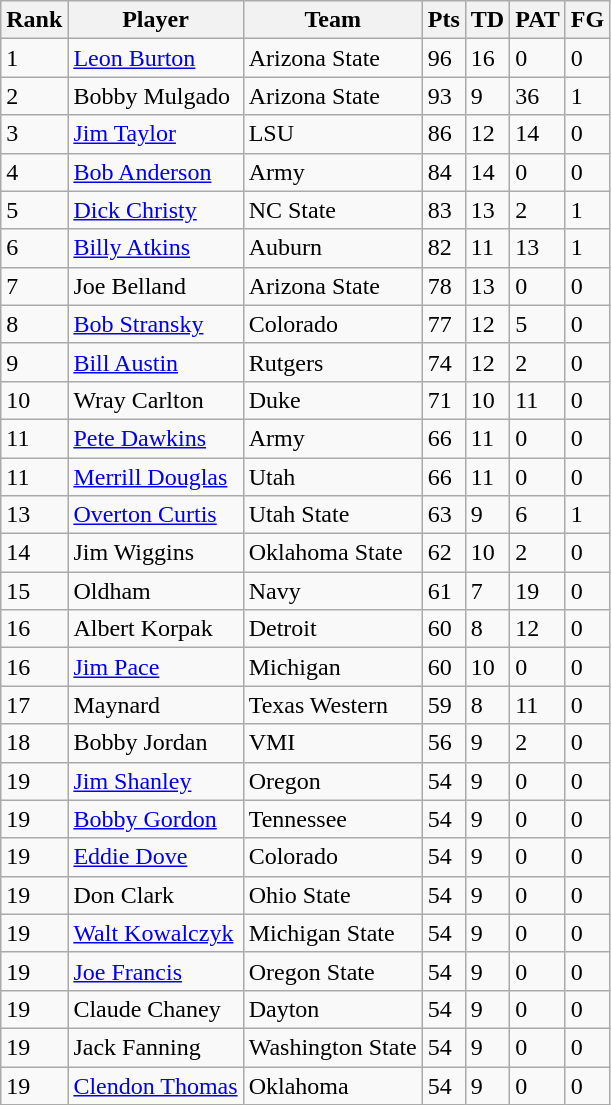<table class="wikitable sortable">
<tr>
<th>Rank</th>
<th>Player</th>
<th>Team</th>
<th>Pts</th>
<th>TD</th>
<th>PAT</th>
<th>FG</th>
</tr>
<tr>
<td>1</td>
<td><a href='#'>Leon Burton</a></td>
<td>Arizona State</td>
<td>96</td>
<td>16</td>
<td>0</td>
<td>0</td>
</tr>
<tr>
<td>2</td>
<td>Bobby Mulgado</td>
<td>Arizona State</td>
<td>93</td>
<td>9</td>
<td>36</td>
<td>1</td>
</tr>
<tr>
<td>3</td>
<td><a href='#'>Jim Taylor</a></td>
<td>LSU</td>
<td>86</td>
<td>12</td>
<td>14</td>
<td>0</td>
</tr>
<tr>
<td>4</td>
<td><a href='#'>Bob Anderson</a></td>
<td>Army</td>
<td>84</td>
<td>14</td>
<td>0</td>
<td>0</td>
</tr>
<tr>
<td>5</td>
<td><a href='#'>Dick Christy</a></td>
<td>NC State</td>
<td>83</td>
<td>13</td>
<td>2</td>
<td>1</td>
</tr>
<tr>
<td>6</td>
<td><a href='#'>Billy Atkins</a></td>
<td>Auburn</td>
<td>82</td>
<td>11</td>
<td>13</td>
<td>1</td>
</tr>
<tr>
<td>7</td>
<td>Joe Belland</td>
<td>Arizona State</td>
<td>78</td>
<td>13</td>
<td>0</td>
<td>0</td>
</tr>
<tr>
<td>8</td>
<td><a href='#'>Bob Stransky</a></td>
<td>Colorado</td>
<td>77</td>
<td>12</td>
<td>5</td>
<td>0</td>
</tr>
<tr>
<td>9</td>
<td><a href='#'>Bill Austin</a></td>
<td>Rutgers</td>
<td>74</td>
<td>12</td>
<td>2</td>
<td>0</td>
</tr>
<tr>
<td>10</td>
<td>Wray Carlton</td>
<td>Duke</td>
<td>71</td>
<td>10</td>
<td>11</td>
<td>0</td>
</tr>
<tr>
<td>11</td>
<td><a href='#'>Pete Dawkins</a></td>
<td>Army</td>
<td>66</td>
<td>11</td>
<td>0</td>
<td>0</td>
</tr>
<tr>
<td>11</td>
<td><a href='#'>Merrill Douglas</a></td>
<td>Utah</td>
<td>66</td>
<td>11</td>
<td>0</td>
<td>0</td>
</tr>
<tr>
<td>13</td>
<td><a href='#'>Overton Curtis</a></td>
<td>Utah State</td>
<td>63</td>
<td>9</td>
<td>6</td>
<td>1</td>
</tr>
<tr>
<td>14</td>
<td>Jim Wiggins</td>
<td>Oklahoma State</td>
<td>62</td>
<td>10</td>
<td>2</td>
<td>0</td>
</tr>
<tr>
<td>15</td>
<td>Oldham</td>
<td>Navy</td>
<td>61</td>
<td>7</td>
<td>19</td>
<td>0</td>
</tr>
<tr>
<td>16</td>
<td>Albert Korpak</td>
<td>Detroit</td>
<td>60</td>
<td>8</td>
<td>12</td>
<td>0</td>
</tr>
<tr>
<td>16</td>
<td><a href='#'>Jim Pace</a></td>
<td>Michigan</td>
<td>60</td>
<td>10</td>
<td>0</td>
<td>0</td>
</tr>
<tr>
<td>17</td>
<td>Maynard</td>
<td>Texas Western</td>
<td>59</td>
<td>8</td>
<td>11</td>
<td>0</td>
</tr>
<tr>
<td>18</td>
<td>Bobby Jordan</td>
<td>VMI</td>
<td>56</td>
<td>9</td>
<td>2</td>
<td>0</td>
</tr>
<tr>
<td>19</td>
<td><a href='#'>Jim Shanley</a></td>
<td>Oregon</td>
<td>54</td>
<td>9</td>
<td>0</td>
<td>0</td>
</tr>
<tr>
<td>19</td>
<td><a href='#'>Bobby Gordon</a></td>
<td>Tennessee</td>
<td>54</td>
<td>9</td>
<td>0</td>
<td>0</td>
</tr>
<tr>
<td>19</td>
<td><a href='#'>Eddie Dove</a></td>
<td>Colorado</td>
<td>54</td>
<td>9</td>
<td>0</td>
<td>0</td>
</tr>
<tr>
<td>19</td>
<td>Don Clark</td>
<td>Ohio State</td>
<td>54</td>
<td>9</td>
<td>0</td>
<td>0</td>
</tr>
<tr>
<td>19</td>
<td><a href='#'>Walt Kowalczyk</a></td>
<td>Michigan State</td>
<td>54</td>
<td>9</td>
<td>0</td>
<td>0</td>
</tr>
<tr>
<td>19</td>
<td><a href='#'>Joe Francis</a></td>
<td>Oregon State</td>
<td>54</td>
<td>9</td>
<td>0</td>
<td>0</td>
</tr>
<tr>
<td>19</td>
<td>Claude Chaney</td>
<td>Dayton</td>
<td>54</td>
<td>9</td>
<td>0</td>
<td>0</td>
</tr>
<tr>
<td>19</td>
<td>Jack Fanning</td>
<td>Washington State</td>
<td>54</td>
<td>9</td>
<td>0</td>
<td>0</td>
</tr>
<tr>
<td>19</td>
<td><a href='#'>Clendon Thomas</a></td>
<td>Oklahoma</td>
<td>54</td>
<td>9</td>
<td>0</td>
<td>0</td>
</tr>
</table>
